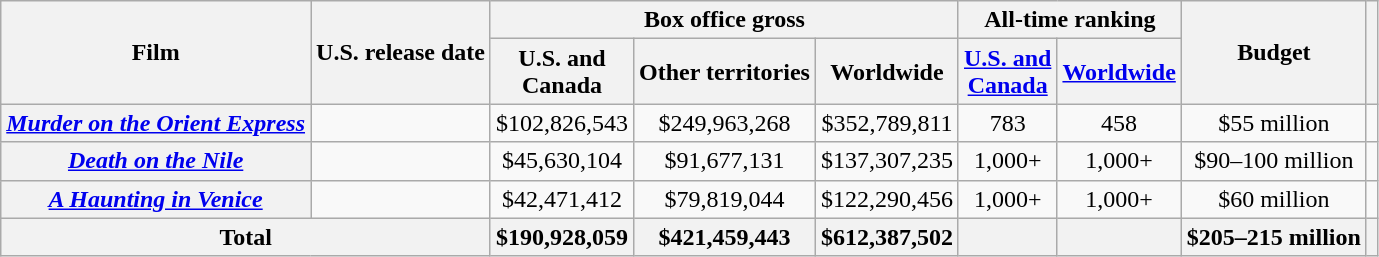<table class="wikitable plainrowheaders sortable" style="text-align: center;">
<tr>
<th rowspan="2" scope="col">Film</th>
<th rowspan="2" scope="col">U.S. release date</th>
<th colspan="3">Box office gross</th>
<th colspan="2" class="unsortable" scope="col">All-time ranking</th>
<th rowspan="2" scope="col">Budget</th>
<th rowspan="2" class="unsortable" scope="col"></th>
</tr>
<tr>
<th>U.S. and<br>Canada</th>
<th>Other territories</th>
<th>Worldwide</th>
<th class="sortable"><a href='#'>U.S. and</a><br><a href='#'>Canada</a></th>
<th class="sortable"><a href='#'>Worldwide</a></th>
</tr>
<tr>
<th scope="row"><em><a href='#'>Murder on the Orient Express</a></em></th>
<td></td>
<td>$102,826,543</td>
<td>$249,963,268</td>
<td>$352,789,811</td>
<td>783</td>
<td>458</td>
<td>$55 million</td>
<td></td>
</tr>
<tr>
<th scope="row"><em><a href='#'>Death on the Nile</a></em></th>
<td></td>
<td>$45,630,104</td>
<td>$91,677,131</td>
<td>$137,307,235</td>
<td>1,000+</td>
<td>1,000+</td>
<td>$90–100 million</td>
<td></td>
</tr>
<tr>
<th scope="row"><em><a href='#'>A Haunting in Venice</a></em></th>
<td></td>
<td>$42,471,412</td>
<td>$79,819,044</td>
<td>$122,290,456</td>
<td>1,000+</td>
<td>1,000+</td>
<td>$60 million</td>
<td></td>
</tr>
<tr>
<th colspan="2" class="sortable" scope="col">Total</th>
<th>$190,928,059</th>
<th>$421,459,443</th>
<th>$612,387,502</th>
<th></th>
<th></th>
<th>$205–215 million</th>
<th></th>
</tr>
</table>
